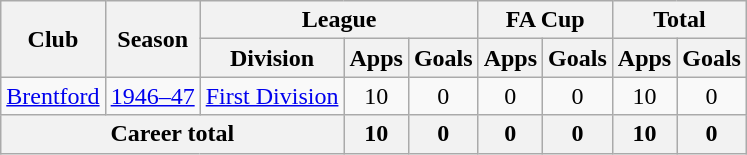<table class="wikitable" style="text-align: center;">
<tr>
<th rowspan="2">Club</th>
<th rowspan="2">Season</th>
<th colspan="3">League</th>
<th colspan="2">FA Cup</th>
<th colspan="2">Total</th>
</tr>
<tr>
<th>Division</th>
<th>Apps</th>
<th>Goals</th>
<th>Apps</th>
<th>Goals</th>
<th>Apps</th>
<th>Goals</th>
</tr>
<tr>
<td><a href='#'>Brentford</a></td>
<td><a href='#'>1946–47</a></td>
<td><a href='#'>First Division</a></td>
<td>10</td>
<td>0</td>
<td>0</td>
<td>0</td>
<td>10</td>
<td>0</td>
</tr>
<tr>
<th colspan="3">Career total</th>
<th>10</th>
<th>0</th>
<th>0</th>
<th>0</th>
<th>10</th>
<th>0</th>
</tr>
</table>
